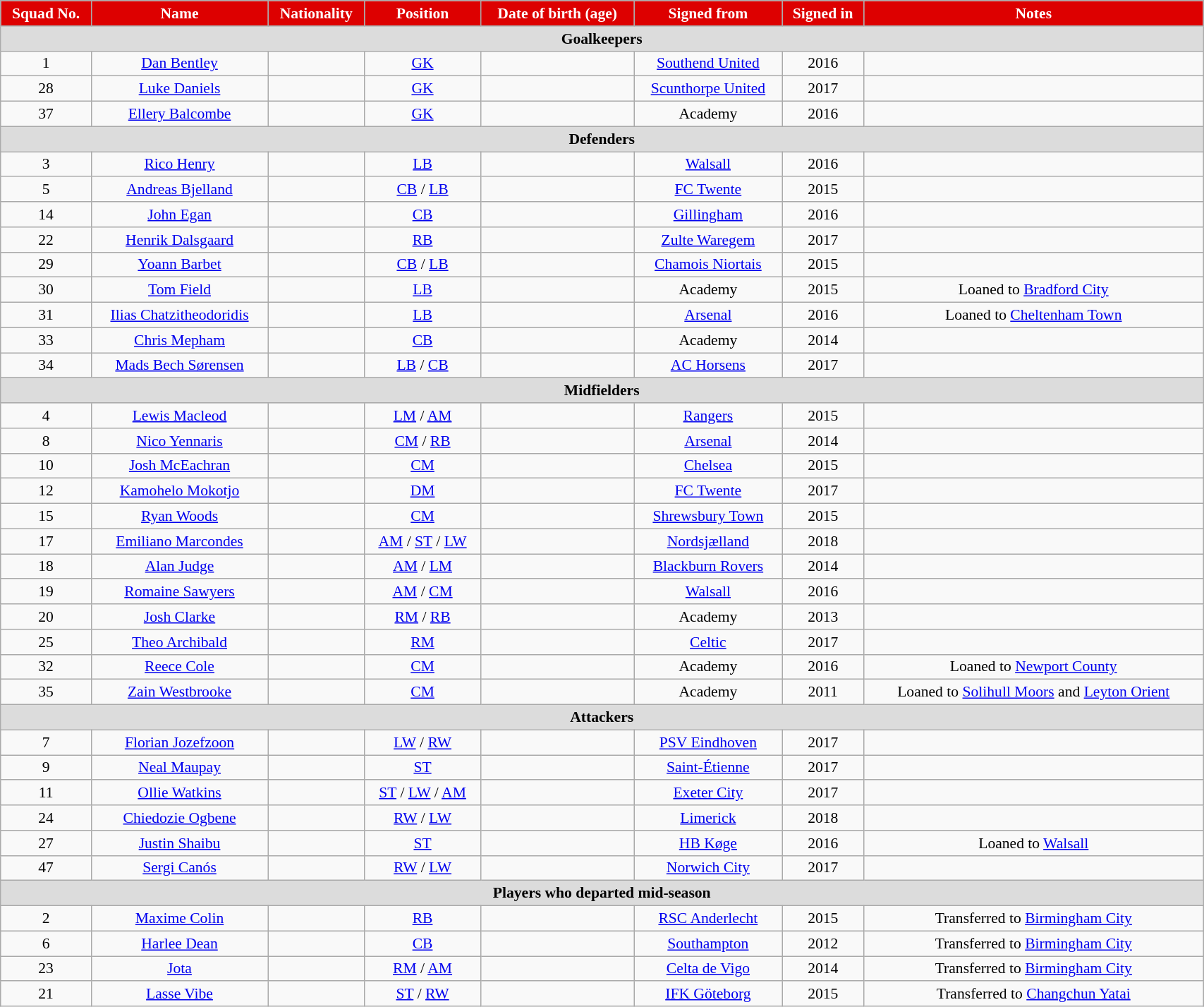<table class="wikitable"  style="text-align:center; font-size:90%; width:90%;">
<tr>
<th style="background:#d00; color:white;">Squad No.</th>
<th style="background:#d00; color:white;">Name</th>
<th style="background:#d00; color:white;">Nationality</th>
<th style="background:#d00; color:white;">Position</th>
<th style="background:#d00; color:white;">Date of birth (age)</th>
<th style="background:#d00; color:white;">Signed from</th>
<th style="background:#d00; color:white;">Signed in</th>
<th style="background:#d00; color:white;">Notes</th>
</tr>
<tr>
<th colspan="8" scope="row" style="background:#dcdcdc;">Goalkeepers</th>
</tr>
<tr>
<td>1</td>
<td><a href='#'>Dan Bentley</a></td>
<td></td>
<td><a href='#'>GK</a></td>
<td></td>
<td><a href='#'>Southend United</a></td>
<td>2016</td>
<td></td>
</tr>
<tr>
<td>28</td>
<td><a href='#'>Luke Daniels</a></td>
<td></td>
<td><a href='#'>GK</a></td>
<td></td>
<td><a href='#'>Scunthorpe United</a></td>
<td>2017</td>
<td></td>
</tr>
<tr>
<td>37</td>
<td><a href='#'>Ellery Balcombe</a></td>
<td></td>
<td><a href='#'>GK</a></td>
<td></td>
<td>Academy</td>
<td>2016</td>
<td></td>
</tr>
<tr>
<th colspan="8" scope="row" style="background:#dcdcdc;">Defenders</th>
</tr>
<tr>
<td>3</td>
<td><a href='#'>Rico Henry</a></td>
<td></td>
<td><a href='#'>LB</a></td>
<td></td>
<td><a href='#'>Walsall</a></td>
<td>2016</td>
<td></td>
</tr>
<tr>
<td>5</td>
<td><a href='#'>Andreas Bjelland</a></td>
<td></td>
<td><a href='#'>CB</a> / <a href='#'>LB</a></td>
<td></td>
<td><a href='#'>FC Twente</a></td>
<td>2015</td>
<td></td>
</tr>
<tr>
<td>14</td>
<td><a href='#'>John Egan</a></td>
<td></td>
<td><a href='#'>CB</a></td>
<td></td>
<td><a href='#'>Gillingham</a></td>
<td>2016</td>
<td></td>
</tr>
<tr>
<td>22</td>
<td><a href='#'>Henrik Dalsgaard</a></td>
<td></td>
<td><a href='#'>RB</a></td>
<td></td>
<td><a href='#'>Zulte Waregem</a></td>
<td>2017</td>
<td></td>
</tr>
<tr>
<td>29</td>
<td><a href='#'>Yoann Barbet</a></td>
<td></td>
<td><a href='#'>CB</a> / <a href='#'>LB</a></td>
<td></td>
<td><a href='#'>Chamois Niortais</a></td>
<td>2015</td>
<td></td>
</tr>
<tr>
<td>30</td>
<td><a href='#'>Tom Field</a></td>
<td></td>
<td><a href='#'>LB</a></td>
<td></td>
<td>Academy</td>
<td>2015</td>
<td>Loaned to <a href='#'>Bradford City</a></td>
</tr>
<tr>
<td>31</td>
<td><a href='#'>Ilias Chatzitheodoridis</a></td>
<td></td>
<td><a href='#'>LB</a></td>
<td></td>
<td><a href='#'>Arsenal</a></td>
<td>2016</td>
<td>Loaned to <a href='#'>Cheltenham Town</a></td>
</tr>
<tr>
<td>33</td>
<td><a href='#'>Chris Mepham</a></td>
<td></td>
<td><a href='#'>CB</a></td>
<td></td>
<td>Academy</td>
<td>2014</td>
<td></td>
</tr>
<tr>
<td>34</td>
<td><a href='#'>Mads Bech Sørensen</a></td>
<td></td>
<td><a href='#'>LB</a> / <a href='#'>CB</a></td>
<td></td>
<td><a href='#'>AC Horsens</a></td>
<td>2017</td>
<td></td>
</tr>
<tr>
<th colspan="8" scope="row" style="background:#dcdcdc;">Midfielders</th>
</tr>
<tr>
<td>4</td>
<td><a href='#'>Lewis Macleod</a></td>
<td></td>
<td><a href='#'>LM</a> / <a href='#'>AM</a></td>
<td></td>
<td><a href='#'>Rangers</a></td>
<td>2015</td>
<td></td>
</tr>
<tr>
<td>8</td>
<td><a href='#'>Nico Yennaris</a></td>
<td></td>
<td><a href='#'>CM</a> / <a href='#'>RB</a></td>
<td></td>
<td><a href='#'>Arsenal</a></td>
<td>2014</td>
<td></td>
</tr>
<tr>
<td>10</td>
<td><a href='#'>Josh McEachran</a></td>
<td></td>
<td><a href='#'>CM</a></td>
<td></td>
<td><a href='#'>Chelsea</a></td>
<td>2015</td>
<td></td>
</tr>
<tr>
<td>12</td>
<td><a href='#'>Kamohelo Mokotjo</a></td>
<td></td>
<td><a href='#'>DM</a></td>
<td></td>
<td><a href='#'>FC Twente</a></td>
<td>2017</td>
<td></td>
</tr>
<tr>
<td>15</td>
<td><a href='#'>Ryan Woods</a></td>
<td></td>
<td><a href='#'>CM</a></td>
<td></td>
<td><a href='#'>Shrewsbury Town</a></td>
<td>2015</td>
<td></td>
</tr>
<tr>
<td>17</td>
<td><a href='#'>Emiliano Marcondes</a></td>
<td></td>
<td><a href='#'>AM</a> / <a href='#'>ST</a> / <a href='#'>LW</a></td>
<td></td>
<td><a href='#'>Nordsjælland</a></td>
<td>2018</td>
<td></td>
</tr>
<tr>
<td>18</td>
<td><a href='#'>Alan Judge</a></td>
<td></td>
<td><a href='#'>AM</a> / <a href='#'>LM</a></td>
<td></td>
<td><a href='#'>Blackburn Rovers</a></td>
<td>2014</td>
<td></td>
</tr>
<tr>
<td>19</td>
<td><a href='#'>Romaine Sawyers</a></td>
<td></td>
<td><a href='#'>AM</a> / <a href='#'>CM</a></td>
<td></td>
<td><a href='#'>Walsall</a></td>
<td>2016</td>
<td></td>
</tr>
<tr>
<td>20</td>
<td><a href='#'>Josh Clarke</a></td>
<td></td>
<td><a href='#'>RM</a> / <a href='#'>RB</a></td>
<td></td>
<td>Academy</td>
<td>2013</td>
<td></td>
</tr>
<tr>
<td>25</td>
<td><a href='#'>Theo Archibald</a></td>
<td></td>
<td><a href='#'>RM</a></td>
<td></td>
<td><a href='#'>Celtic</a></td>
<td>2017</td>
<td></td>
</tr>
<tr>
<td>32</td>
<td><a href='#'>Reece Cole</a></td>
<td></td>
<td><a href='#'>CM</a></td>
<td></td>
<td>Academy</td>
<td>2016</td>
<td>Loaned to <a href='#'>Newport County</a></td>
</tr>
<tr>
<td>35</td>
<td><a href='#'>Zain Westbrooke</a></td>
<td></td>
<td><a href='#'>CM</a></td>
<td></td>
<td>Academy</td>
<td>2011</td>
<td>Loaned to <a href='#'>Solihull Moors</a> and <a href='#'>Leyton Orient</a></td>
</tr>
<tr>
<th colspan="8" scope="row" style="background:#dcdcdc;">Attackers</th>
</tr>
<tr>
<td>7</td>
<td><a href='#'>Florian Jozefzoon</a></td>
<td></td>
<td><a href='#'>LW</a> / <a href='#'>RW</a></td>
<td></td>
<td><a href='#'>PSV Eindhoven</a></td>
<td>2017</td>
<td></td>
</tr>
<tr>
<td>9</td>
<td><a href='#'>Neal Maupay</a></td>
<td></td>
<td><a href='#'>ST</a></td>
<td></td>
<td><a href='#'>Saint-Étienne</a></td>
<td>2017</td>
<td></td>
</tr>
<tr>
<td>11</td>
<td><a href='#'>Ollie Watkins</a></td>
<td></td>
<td><a href='#'>ST</a> / <a href='#'>LW</a> / <a href='#'>AM</a></td>
<td></td>
<td><a href='#'>Exeter City</a></td>
<td>2017</td>
<td></td>
</tr>
<tr>
<td>24</td>
<td><a href='#'>Chiedozie Ogbene</a></td>
<td></td>
<td><a href='#'>RW</a> / <a href='#'>LW</a></td>
<td></td>
<td><a href='#'>Limerick</a></td>
<td>2018</td>
<td></td>
</tr>
<tr>
<td>27</td>
<td><a href='#'>Justin Shaibu</a></td>
<td></td>
<td><a href='#'>ST</a></td>
<td></td>
<td><a href='#'>HB Køge</a></td>
<td>2016</td>
<td>Loaned to <a href='#'>Walsall</a></td>
</tr>
<tr>
<td>47</td>
<td><a href='#'>Sergi Canós</a></td>
<td></td>
<td><a href='#'>RW</a> / <a href='#'>LW</a></td>
<td></td>
<td><a href='#'>Norwich City</a></td>
<td>2017</td>
<td></td>
</tr>
<tr>
<th colspan="8" scope="row" style="background:#dcdcdc;">Players who departed mid-season</th>
</tr>
<tr>
<td>2</td>
<td><a href='#'>Maxime Colin</a></td>
<td></td>
<td><a href='#'>RB</a></td>
<td></td>
<td><a href='#'>RSC Anderlecht</a></td>
<td>2015</td>
<td>Transferred to <a href='#'>Birmingham City</a></td>
</tr>
<tr>
<td>6</td>
<td><a href='#'>Harlee Dean</a></td>
<td></td>
<td><a href='#'>CB</a></td>
<td></td>
<td><a href='#'>Southampton</a></td>
<td>2012</td>
<td>Transferred to <a href='#'>Birmingham City</a></td>
</tr>
<tr>
<td>23</td>
<td><a href='#'>Jota</a></td>
<td></td>
<td><a href='#'>RM</a> / <a href='#'>AM</a></td>
<td></td>
<td><a href='#'>Celta de Vigo</a></td>
<td>2014</td>
<td>Transferred to <a href='#'>Birmingham City</a></td>
</tr>
<tr>
<td>21</td>
<td><a href='#'>Lasse Vibe</a></td>
<td></td>
<td><a href='#'>ST</a> / <a href='#'>RW</a></td>
<td></td>
<td><a href='#'>IFK Göteborg</a></td>
<td>2015</td>
<td>Transferred to <a href='#'>Changchun Yatai</a></td>
</tr>
</table>
